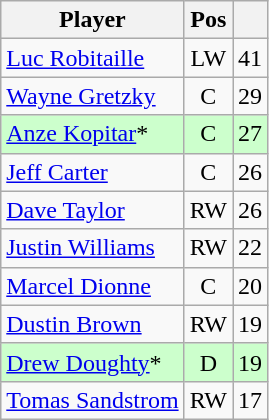<table class="wikitable" style="text-align:center; float:left; margin-right:1em;">
<tr>
<th>Player</th>
<th>Pos</th>
<th></th>
</tr>
<tr>
<td style="text-align:left;"><a href='#'>Luc Robitaille</a></td>
<td>LW</td>
<td>41</td>
</tr>
<tr>
<td style="text-align:left;"><a href='#'>Wayne Gretzky</a></td>
<td>C</td>
<td>29</td>
</tr>
<tr style="background:#cfc;">
<td style="text-align:left;"><a href='#'>Anze Kopitar</a>*</td>
<td>C</td>
<td>27</td>
</tr>
<tr>
<td style="text-align:left;"><a href='#'>Jeff Carter</a></td>
<td>C</td>
<td>26</td>
</tr>
<tr>
<td style="text-align:left;"><a href='#'>Dave Taylor</a></td>
<td>RW</td>
<td>26</td>
</tr>
<tr>
<td style="text-align:left;"><a href='#'>Justin Williams</a></td>
<td>RW</td>
<td>22</td>
</tr>
<tr>
<td style="text-align:left;"><a href='#'>Marcel Dionne</a></td>
<td>C</td>
<td>20</td>
</tr>
<tr>
<td style="text-align:left;"><a href='#'>Dustin Brown</a></td>
<td>RW</td>
<td>19</td>
</tr>
<tr style="background:#cfc;">
<td style="text-align:left;"><a href='#'>Drew Doughty</a>*</td>
<td>D</td>
<td>19</td>
</tr>
<tr>
<td style="text-align:left;"><a href='#'>Tomas Sandstrom</a></td>
<td>RW</td>
<td>17</td>
</tr>
</table>
